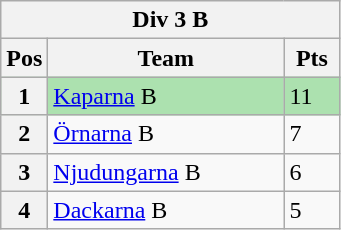<table class="wikitable">
<tr>
<th colspan="3">Div 3 B</th>
</tr>
<tr>
<th width=20>Pos</th>
<th width=150>Team</th>
<th width=30>Pts</th>
</tr>
<tr style="background:#ACE1AF;">
<th>1</th>
<td><a href='#'>Kaparna</a> B</td>
<td>11</td>
</tr>
<tr>
<th>2</th>
<td><a href='#'>Örnarna</a> B</td>
<td>7</td>
</tr>
<tr>
<th>3</th>
<td><a href='#'>Njudungarna</a> B</td>
<td>6</td>
</tr>
<tr>
<th>4</th>
<td><a href='#'>Dackarna</a> B</td>
<td>5</td>
</tr>
</table>
